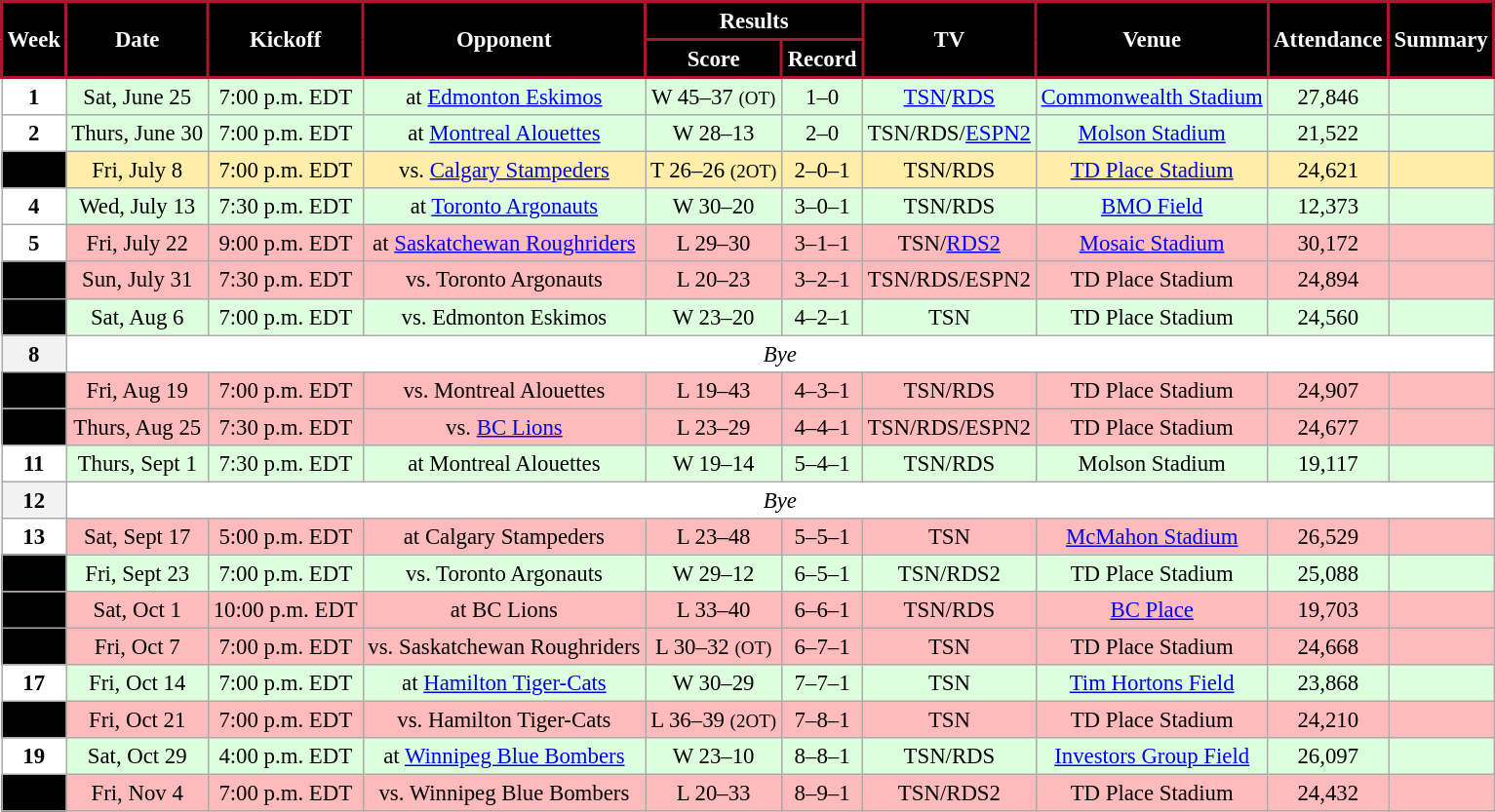<table class="wikitable" style="font-size: 95%;">
<tr>
<th scope="col" style="background:#000000;color:#FFFFFF;border:2px solid #A6192E;" rowspan=2>Week</th>
<th scope="col" style="background:#000000;color:#FFFFFF;border:2px solid #A6192E;" rowspan=2>Date</th>
<th scope="col" style="background:#000000;color:#FFFFFF;border:2px solid #A6192E;" rowspan=2>Kickoff</th>
<th scope="col" style="background:#000000;color:#FFFFFF;border:2px solid #A6192E;" rowspan=2>Opponent</th>
<th scope="col" style="background:#000000;color:#FFFFFF;border:2px solid #A6192E;" colspan=2>Results</th>
<th scope="col" style="background:#000000;color:#FFFFFF;border:2px solid #A6192E;" rowspan=2>TV</th>
<th scope="col" style="background:#000000;color:#FFFFFF;border:2px solid #A6192E;" rowspan=2>Venue</th>
<th scope="col" style="background:#000000;color:#FFFFFF;border:2px solid #A6192E;" rowspan=2>Attendance</th>
<th scope="col" style="background:#000000;color:#FFFFFF;border:2px solid #A6192E;" rowspan=2>Summary</th>
</tr>
<tr>
<th scope="col" style="background:#000000;color:#FFFFFF;border:2px solid #A6192E;">Score</th>
<th scope="col" style="background:#000000;color:#FFFFFF;border:2px solid #A6192E;">Record</th>
</tr>
<tr align="center" bgcolor="#ddffdd">
<th style="text-align:center; background:white;"><span><strong>1</strong></span></th>
<td align="center">Sat, June 25</td>
<td align="center">7:00 p.m. EDT</td>
<td align="center">at <a href='#'>Edmonton Eskimos</a></td>
<td align="center">W 45–37 <small>(OT)</small></td>
<td align="center">1–0</td>
<td align="center"><a href='#'>TSN</a>/<a href='#'>RDS</a></td>
<td align="center"><a href='#'>Commonwealth Stadium</a></td>
<td align="center">27,846</td>
<td align="center"></td>
</tr>
<tr align="center" bgcolor="#ddffdd">
<th style="text-align:center; background:white;"><span><strong>2</strong></span></th>
<td align="center">Thurs, June 30</td>
<td align="center">7:00 p.m. EDT</td>
<td align="center">at <a href='#'>Montreal Alouettes</a></td>
<td align="center">W 28–13</td>
<td align="center">2–0</td>
<td align="center">TSN/RDS/<a href='#'>ESPN2</a></td>
<td align="center"><a href='#'>Molson Stadium</a></td>
<td align="center">21,522</td>
<td align="center"></td>
</tr>
<tr align="center" bgcolor="#ffeeaa">
<th style="text-align:center; background:black;"><span><strong>3</strong></span></th>
<td align="center">Fri, July 8</td>
<td align="center">7:00 p.m. EDT</td>
<td align="center">vs. <a href='#'>Calgary Stampeders</a></td>
<td align="center">T 26–26 <small>(2OT)</small></td>
<td align="center">2–0–1</td>
<td align="center">TSN/RDS</td>
<td align="center"><a href='#'>TD Place Stadium</a></td>
<td align="center">24,621</td>
<td align="center"></td>
</tr>
<tr align="center" bgcolor="#ddffdd">
<th style="text-align:center; background:white;"><span><strong>4</strong></span></th>
<td align="center">Wed, July 13</td>
<td align="center">7:30 p.m. EDT</td>
<td align="center">at <a href='#'>Toronto Argonauts</a></td>
<td align="center">W 30–20</td>
<td align="center">3–0–1</td>
<td align="center">TSN/RDS</td>
<td align="center"><a href='#'>BMO Field</a></td>
<td align="center">12,373</td>
<td align="center"></td>
</tr>
<tr align="center" bgcolor="#ffbbbb">
<th style="text-align:center; background:white;"><span><strong>5</strong></span></th>
<td align="center">Fri, July 22</td>
<td align="center">9:00 p.m. EDT</td>
<td align="center">at <a href='#'>Saskatchewan Roughriders</a></td>
<td align="center">L 29–30</td>
<td align="center">3–1–1</td>
<td align="center">TSN/<a href='#'>RDS2</a></td>
<td align="center"><a href='#'>Mosaic Stadium</a></td>
<td align="center">30,172</td>
<td align="center"></td>
</tr>
<tr align="center" bgcolor="#ffbbbb">
<th style="text-align:center; background:black;"><span><strong>6</strong></span></th>
<td align="center">Sun, July 31</td>
<td align="center">7:30 p.m. EDT</td>
<td align="center">vs. Toronto Argonauts</td>
<td align="center">L 20–23</td>
<td align="center">3–2–1</td>
<td align="center">TSN/RDS/ESPN2</td>
<td align="center">TD Place Stadium</td>
<td align="center">24,894</td>
<td align="center"></td>
</tr>
<tr align="center" bgcolor="#ddffdd">
<th style="text-align:center; background:black;"><span><strong>7</strong></span></th>
<td align="center">Sat, Aug 6</td>
<td align="center">7:00 p.m. EDT</td>
<td align="center">vs. Edmonton Eskimos</td>
<td align="center">W 23–20</td>
<td align="center">4–2–1</td>
<td align="center">TSN</td>
<td align="center">TD Place Stadium</td>
<td align="center">24,560</td>
<td align="center"></td>
</tr>
<tr align="center" bgcolor="#ffffff">
<th align="center"><strong>8</strong></th>
<td colspan=9 align="center" valign="middle"><em>Bye</em></td>
</tr>
<tr align="center" bgcolor="#ffbbbb">
<th style="text-align:center; background:black;"><span><strong>9</strong></span></th>
<td align="center">Fri, Aug 19</td>
<td align="center">7:00 p.m. EDT</td>
<td align="center">vs. Montreal Alouettes</td>
<td align="center">L 19–43</td>
<td align="center">4–3–1</td>
<td align="center">TSN/RDS</td>
<td align="center">TD Place Stadium</td>
<td align="center">24,907</td>
<td align="center"></td>
</tr>
<tr align="center" bgcolor="#ffbbbb">
<th style="text-align:center; background:black;"><span><strong>10</strong></span></th>
<td align="center">Thurs, Aug 25</td>
<td align="center">7:30 p.m. EDT</td>
<td align="center">vs. <a href='#'>BC Lions</a></td>
<td align="center">L 23–29</td>
<td align="center">4–4–1</td>
<td align="center">TSN/RDS/ESPN2</td>
<td align="center">TD Place Stadium</td>
<td align="center">24,677</td>
<td align="center"></td>
</tr>
<tr align="center" bgcolor="#ddffdd">
<th style="text-align:center; background:white;"><span><strong>11</strong></span></th>
<td align="center">Thurs, Sept 1</td>
<td align="center">7:30 p.m. EDT</td>
<td align="center">at Montreal Alouettes</td>
<td align="center">W 19–14</td>
<td align="center">5–4–1</td>
<td align="center">TSN/RDS</td>
<td align="center">Molson Stadium</td>
<td align="center">19,117</td>
<td align="center"></td>
</tr>
<tr align="center" bgcolor="#ffffff">
<th align="center"><strong>12</strong></th>
<td colspan=9 align="center" valign="middle"><em>Bye</em></td>
</tr>
<tr align="center" bgcolor="#ffbbbb">
<th style="text-align:center; background:white;"><span><strong>13</strong></span></th>
<td align="center">Sat, Sept 17</td>
<td align="center">5:00 p.m. EDT</td>
<td align="center">at Calgary Stampeders</td>
<td align="center">L 23–48</td>
<td align="center">5–5–1</td>
<td align="center">TSN</td>
<td align="center"><a href='#'>McMahon Stadium</a></td>
<td align="center">26,529</td>
<td align="center"></td>
</tr>
<tr align="center" bgcolor="#ddffdd">
<th style="text-align:center; background:black;"><span><strong>14</strong></span></th>
<td align="center">Fri, Sept 23</td>
<td align="center">7:00 p.m. EDT</td>
<td align="center">vs. Toronto Argonauts</td>
<td align="center">W 29–12</td>
<td align="center">6–5–1</td>
<td align="center">TSN/RDS2</td>
<td align="center">TD Place Stadium</td>
<td align="center">25,088</td>
<td align="center"></td>
</tr>
<tr align="center" bgcolor="#ffbbbb">
<th style="text-align:center; background:black;"><span><strong>15</strong></span></th>
<td align="center">Sat, Oct 1</td>
<td align="center">10:00 p.m. EDT</td>
<td align="center">at BC Lions</td>
<td align="center">L 33–40</td>
<td align="center">6–6–1</td>
<td align="center">TSN/RDS</td>
<td align="center"><a href='#'>BC Place</a></td>
<td align="center">19,703</td>
<td align="center"></td>
</tr>
<tr align="center" bgcolor="#ffbbbb">
<th style="text-align:center; background:black;"><span><strong>16</strong></span></th>
<td align="center">Fri, Oct 7</td>
<td align="center">7:00 p.m. EDT</td>
<td align="center">vs. Saskatchewan Roughriders</td>
<td align="center">L 30–32 <small>(OT)</small></td>
<td align="center">6–7–1</td>
<td align="center">TSN</td>
<td align="center">TD Place Stadium</td>
<td align="center">24,668</td>
<td align="center"></td>
</tr>
<tr align="center" bgcolor="#ddffdd">
<th style="text-align:center; background:white;"><span><strong>17</strong></span></th>
<td align="center">Fri, Oct 14</td>
<td align="center">7:00 p.m. EDT</td>
<td align="center">at <a href='#'>Hamilton Tiger-Cats</a></td>
<td align="center">W 30–29</td>
<td align="center">7–7–1</td>
<td align="center">TSN</td>
<td align="center"><a href='#'>Tim Hortons Field</a></td>
<td align="center">23,868</td>
<td align="center"></td>
</tr>
<tr align="center" bgcolor="#ffbbbb">
<th style="text-align:center; background:black;"><span><strong>18</strong></span></th>
<td align="center">Fri, Oct 21</td>
<td align="center">7:00 p.m. EDT</td>
<td align="center">vs. Hamilton Tiger-Cats</td>
<td align="center">L 36–39 <small>(2OT)</small></td>
<td align="center">7–8–1</td>
<td align="center">TSN</td>
<td align="center">TD Place Stadium</td>
<td align="center">24,210</td>
<td align="center"></td>
</tr>
<tr align="center" bgcolor="#ddffdd">
<th style="text-align:center; background:white;"><span><strong>19</strong></span></th>
<td align="center">Sat, Oct 29</td>
<td align="center">4:00 p.m. EDT</td>
<td align="center">at <a href='#'>Winnipeg Blue Bombers</a></td>
<td align="center">W 23–10</td>
<td align="center">8–8–1</td>
<td align="center">TSN/RDS</td>
<td align="center"><a href='#'>Investors Group Field</a></td>
<td align="center">26,097</td>
<td align="center"></td>
</tr>
<tr align="center" bgcolor="#ffbbbb">
<th style="text-align:center; background:black;"><span><strong>20</strong></span></th>
<td align="center">Fri, Nov 4</td>
<td align="center">7:00 p.m. EDT</td>
<td align="center">vs. Winnipeg Blue Bombers</td>
<td align="center">L 20–33</td>
<td align="center">8–9–1</td>
<td align="center">TSN/RDS2</td>
<td align="center">TD Place Stadium</td>
<td align="center">24,432</td>
<td align="center"></td>
</tr>
</table>
